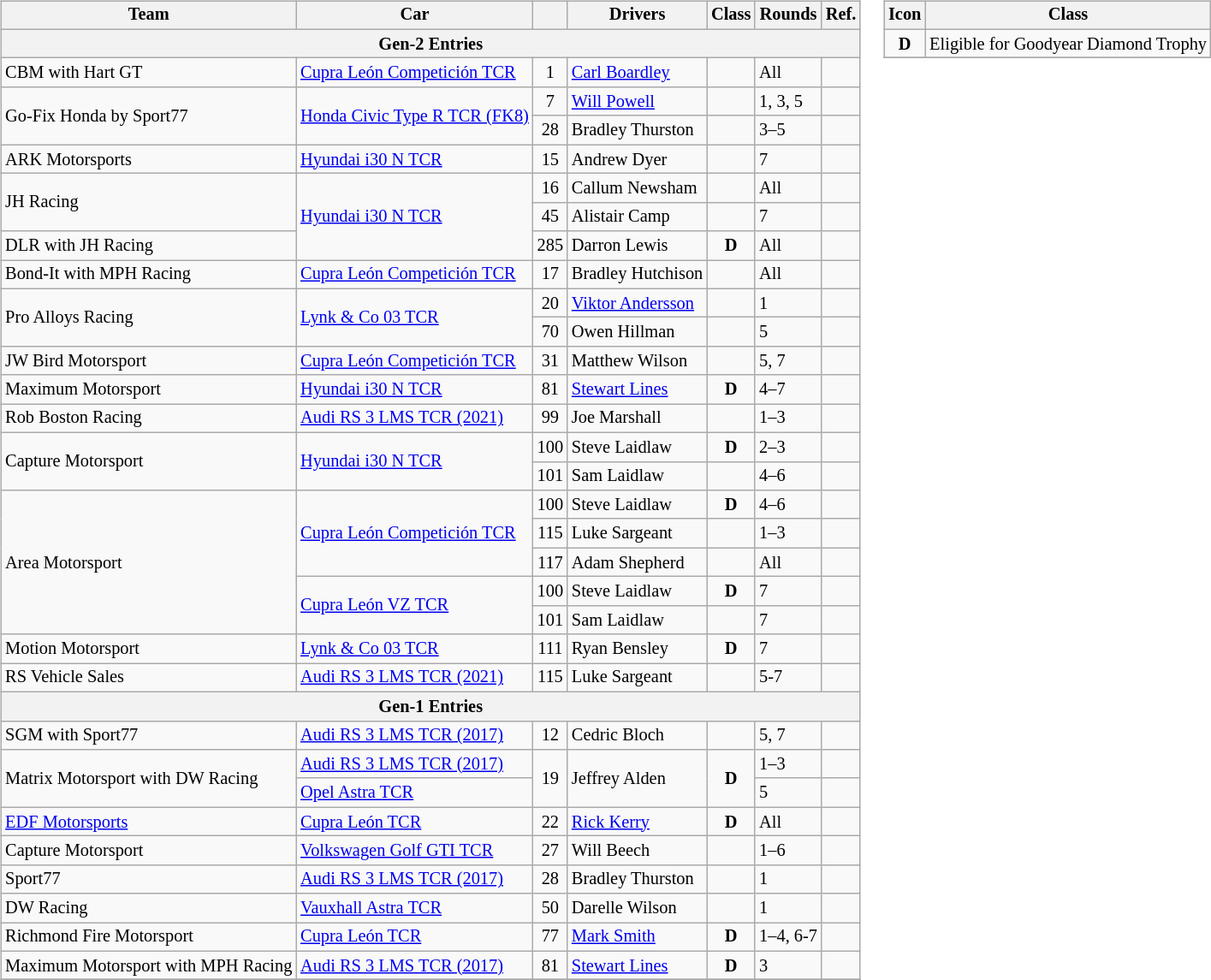<table>
<tr>
<td><br><table class="wikitable" style="font-size: 85%">
<tr>
<th>Team</th>
<th>Car</th>
<th></th>
<th>Drivers</th>
<th>Class</th>
<th>Rounds</th>
<th>Ref.</th>
</tr>
<tr>
<th colspan=7>Gen-2 Entries</th>
</tr>
<tr>
<td> CBM with Hart GT</td>
<td><a href='#'>Cupra León Competición TCR</a></td>
<td align=center>1</td>
<td> <a href='#'>Carl Boardley</a></td>
<td align=center></td>
<td>All</td>
<td></td>
</tr>
<tr>
<td rowspan="2"> Go-Fix Honda by Sport77</td>
<td rowspan="2" nowrap><a href='#'>Honda Civic Type R TCR (FK8)</a></td>
<td align=center>7</td>
<td> <a href='#'>Will Powell</a></td>
<td align=center></td>
<td>1, 3, 5</td>
<td></td>
</tr>
<tr>
<td align="center">28</td>
<td> Bradley Thurston</td>
<td></td>
<td>3–5</td>
<td rowspan="1"></td>
</tr>
<tr>
<td> ARK Motorsports</td>
<td><a href='#'>Hyundai i30 N TCR</a></td>
<td align=center>15</td>
<td> Andrew Dyer</td>
<td align=center></td>
<td>7</td>
<td></td>
</tr>
<tr>
<td rowspan="2"> JH Racing</td>
<td rowspan="3"><a href='#'>Hyundai i30 N TCR</a></td>
<td align=center>16</td>
<td> Callum Newsham</td>
<td align=center></td>
<td>All</td>
<td></td>
</tr>
<tr>
<td align=center>45</td>
<td> Alistair Camp</td>
<td align=center></td>
<td>7</td>
<td></td>
</tr>
<tr>
<td> DLR with JH Racing</td>
<td align="center">285</td>
<td> Darron Lewis</td>
<td align="center"><strong><span>D</span></strong></td>
<td>All</td>
<td></td>
</tr>
<tr>
<td> Bond-It with MPH Racing</td>
<td><a href='#'>Cupra León Competición TCR</a></td>
<td align=center>17</td>
<td nowrap> Bradley Hutchison</td>
<td></td>
<td>All</td>
<td></td>
</tr>
<tr>
<td rowspan="2"> Pro Alloys Racing</td>
<td rowspan="2"><a href='#'>Lynk & Co 03 TCR</a></td>
<td align=center>20</td>
<td> <a href='#'>Viktor Andersson</a></td>
<td align=center></td>
<td>1</td>
<td></td>
</tr>
<tr>
<td align=center>70</td>
<td> Owen Hillman</td>
<td align=center></td>
<td>5</td>
<td></td>
</tr>
<tr>
<td> JW Bird Motorsport</td>
<td><a href='#'>Cupra León Competición TCR</a></td>
<td align="center">31</td>
<td> Matthew Wilson</td>
<td></td>
<td>5, 7</td>
<td></td>
</tr>
<tr>
<td> Maximum Motorsport</td>
<td><a href='#'>Hyundai i30 N TCR</a></td>
<td align=center>81</td>
<td> <a href='#'>Stewart Lines</a></td>
<td align=center><strong><span>D</span></strong></td>
<td>4–7</td>
<td></td>
</tr>
<tr>
<td> Rob Boston Racing</td>
<td><a href='#'>Audi RS 3 LMS TCR (2021)</a></td>
<td align=center>99</td>
<td> Joe Marshall</td>
<td></td>
<td>1–3</td>
<td></td>
</tr>
<tr>
<td rowspan=2> Capture Motorsport</td>
<td rowspan=2><a href='#'>Hyundai i30 N TCR</a></td>
<td align=center>100</td>
<td> Steve Laidlaw</td>
<td align=center><strong><span>D</span></strong></td>
<td>2–3</td>
<td></td>
</tr>
<tr>
<td align=center>101</td>
<td> Sam Laidlaw</td>
<td align=center></td>
<td>4–6</td>
<td></td>
</tr>
<tr>
<td rowspan="5"> Area Motorsport</td>
<td rowspan="3"><a href='#'>Cupra León Competición TCR</a></td>
<td align=center>100</td>
<td> Steve Laidlaw</td>
<td align=center><strong><span>D</span></strong></td>
<td>4–6</td>
<td></td>
</tr>
<tr>
<td align=center>115</td>
<td> Luke Sargeant</td>
<td align=center></td>
<td>1–3</td>
<td></td>
</tr>
<tr>
<td align=center>117</td>
<td> Adam Shepherd</td>
<td align=center></td>
<td>All</td>
<td></td>
</tr>
<tr>
<td rowspan="2"><a href='#'>Cupra León VZ TCR</a></td>
<td align=center>100</td>
<td> Steve Laidlaw</td>
<td align=center><strong><span>D</span></strong></td>
<td>7</td>
<td></td>
</tr>
<tr>
<td align=center>101</td>
<td> Sam Laidlaw</td>
<td align=center></td>
<td>7</td>
<td></td>
</tr>
<tr>
<td> Motion Motorsport</td>
<td><a href='#'>Lynk & Co 03 TCR</a></td>
<td align=center>111</td>
<td> Ryan Bensley</td>
<td align=center><strong><span>D</span></strong></td>
<td>7</td>
<td></td>
</tr>
<tr>
<td> RS Vehicle Sales</td>
<td><a href='#'>Audi RS 3 LMS TCR (2021)</a></td>
<td align=center>115</td>
<td> Luke Sargeant</td>
<td align=center></td>
<td>5-7</td>
<td></td>
</tr>
<tr>
<th colspan=7>Gen-1 Entries</th>
</tr>
<tr>
<td rowspan="1"> SGM with Sport77</td>
<td><a href='#'>Audi RS 3 LMS TCR (2017)</a></td>
<td align=center>12</td>
<td> Cedric Bloch</td>
<td align=center></td>
<td>5, 7</td>
<td rowspan="1"></td>
</tr>
<tr>
<td rowspan="2"> Matrix Motorsport with DW Racing</td>
<td><a href='#'>Audi RS 3 LMS TCR (2017)</a></td>
<td rowspan="2"  align=center>19</td>
<td rowspan="2"> Jeffrey Alden</td>
<td rowspan="2"  align=center><strong><span>D</span></strong></td>
<td>1–3</td>
<td rowspan="1"></td>
</tr>
<tr>
<td><a href='#'>Opel Astra TCR</a></td>
<td>5</td>
<td></td>
</tr>
<tr>
<td> <a href='#'>EDF Motorsports</a></td>
<td><a href='#'>Cupra León TCR</a></td>
<td align=center>22</td>
<td> <a href='#'>Rick Kerry</a></td>
<td align=center><strong><span>D</span></strong></td>
<td>All</td>
<td align=center></td>
</tr>
<tr>
<td> Capture Motorsport</td>
<td><a href='#'>Volkswagen Golf GTI TCR</a></td>
<td align=center>27</td>
<td> Will Beech</td>
<td align=center></td>
<td>1–6</td>
<td></td>
</tr>
<tr>
<td> Sport77</td>
<td><a href='#'>Audi RS 3 LMS TCR (2017)</a></td>
<td align="center">28</td>
<td> Bradley Thurston</td>
<td></td>
<td>1</td>
<td rowspan="1"></td>
</tr>
<tr>
<td> DW Racing</td>
<td><a href='#'>Vauxhall Astra TCR</a></td>
<td align="center">50</td>
<td> Darelle Wilson</td>
<td></td>
<td>1</td>
<td rowspan="1"></td>
</tr>
<tr>
<td> Richmond Fire Motorsport</td>
<td><a href='#'>Cupra León TCR</a></td>
<td align=center>77</td>
<td> <a href='#'>Mark Smith</a></td>
<td align="center"><strong><span>D</span></strong></td>
<td>1–4, 6-7</td>
<td></td>
</tr>
<tr>
<td rowspan="1"> Maximum Motorsport with MPH Racing</td>
<td><a href='#'>Audi RS 3 LMS TCR (2017)</a></td>
<td align=center>81</td>
<td> <a href='#'>Stewart Lines</a></td>
<td align=center><strong><span>D</span></strong></td>
<td>3</td>
<td></td>
</tr>
<tr>
</tr>
</table>
</td>
<td valign=top><br><table class="wikitable" style="font-size: 85%;">
<tr>
<th>Icon</th>
<th>Class</th>
</tr>
<tr>
<td align="center"><strong><span>D</span></strong></td>
<td>Eligible for Goodyear Diamond Trophy</td>
</tr>
<tr>
</tr>
</table>
</td>
</tr>
</table>
